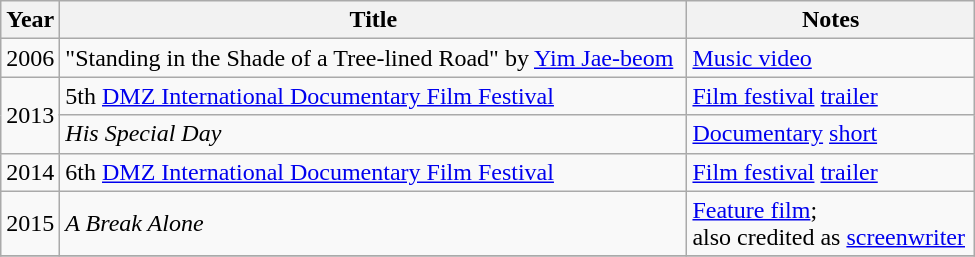<table class="wikitable" style="width:650px">
<tr>
<th width=10>Year</th>
<th>Title</th>
<th>Notes</th>
</tr>
<tr>
<td>2006</td>
<td>"Standing in the Shade of a Tree-lined Road"  by <a href='#'>Yim Jae-beom</a></td>
<td><a href='#'>Music video</a></td>
</tr>
<tr>
<td rowspan=2>2013</td>
<td>5th <a href='#'>DMZ International Documentary Film Festival</a></td>
<td><a href='#'>Film festival</a> <a href='#'>trailer</a></td>
</tr>
<tr>
<td><em>His Special Day</em> </td>
<td><a href='#'>Documentary</a> <a href='#'>short</a></td>
</tr>
<tr>
<td>2014</td>
<td>6th <a href='#'>DMZ International Documentary Film Festival</a></td>
<td><a href='#'>Film festival</a> <a href='#'>trailer</a></td>
</tr>
<tr>
<td>2015</td>
<td><em>A Break Alone</em></td>
<td><a href='#'>Feature film</a>; <br> also credited as <a href='#'>screenwriter</a></td>
</tr>
<tr>
</tr>
</table>
